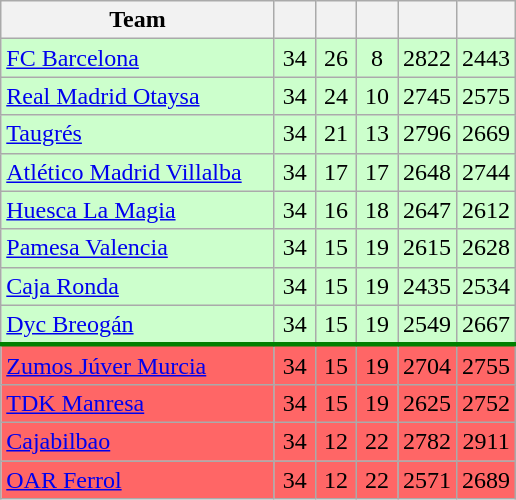<table class="wikitable" style="text-align:center;">
<tr>
<th width=175>Team</th>
<th width=20></th>
<th width=20></th>
<th width=20></th>
<th width=20></th>
<th width=20></th>
</tr>
<tr bgcolor= #ccffcc>
<td align=left><a href='#'>FC Barcelona</a></td>
<td>34</td>
<td>26</td>
<td>8</td>
<td>2822</td>
<td>2443</td>
</tr>
<tr bgcolor=#ccffcc>
<td align=left><a href='#'>Real Madrid Otaysa</a></td>
<td>34</td>
<td>24</td>
<td>10</td>
<td>2745</td>
<td>2575</td>
</tr>
<tr bgcolor=#ccffcc>
<td align=left><a href='#'>Taugrés</a></td>
<td>34</td>
<td>21</td>
<td>13</td>
<td>2796</td>
<td>2669</td>
</tr>
<tr bgcolor=#ccffcc>
<td align=left><a href='#'>Atlético Madrid Villalba</a></td>
<td>34</td>
<td>17</td>
<td>17</td>
<td>2648</td>
<td>2744</td>
</tr>
<tr bgcolor=#ccffcc>
<td align=left><a href='#'>Huesca La Magia</a></td>
<td>34</td>
<td>16</td>
<td>18</td>
<td>2647</td>
<td>2612</td>
</tr>
<tr bgcolor=#ccffcc>
<td align=left><a href='#'>Pamesa Valencia</a></td>
<td>34</td>
<td>15</td>
<td>19</td>
<td>2615</td>
<td>2628</td>
</tr>
<tr bgcolor=#ccffcc>
<td align=left><a href='#'>Caja Ronda</a></td>
<td>34</td>
<td>15</td>
<td>19</td>
<td>2435</td>
<td>2534</td>
</tr>
<tr bgcolor=#ccffcc style="border-bottom:3px solid green;">
<td align=left><a href='#'>Dyc Breogán</a></td>
<td>34</td>
<td>15</td>
<td>19</td>
<td>2549</td>
<td>2667</td>
</tr>
<tr bgcolor=#ff6666>
<td align=left><a href='#'>Zumos Júver Murcia</a></td>
<td>34</td>
<td>15</td>
<td>19</td>
<td>2704</td>
<td>2755</td>
</tr>
<tr bgcolor=#ff6666>
<td align=left><a href='#'>TDK Manresa</a></td>
<td>34</td>
<td>15</td>
<td>19</td>
<td>2625</td>
<td>2752</td>
</tr>
<tr bgcolor=#ff6666>
<td align=left><a href='#'>Cajabilbao</a></td>
<td>34</td>
<td>12</td>
<td>22</td>
<td>2782</td>
<td>2911</td>
</tr>
<tr bgcolor=#ff6666>
<td align=left><a href='#'>OAR Ferrol</a></td>
<td>34</td>
<td>12</td>
<td>22</td>
<td>2571</td>
<td>2689</td>
</tr>
</table>
